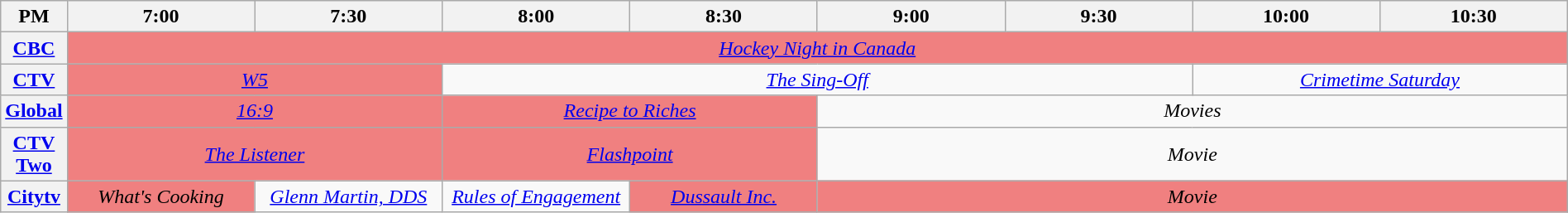<table class="wikitable" width="100%">
<tr>
<th width="4%">PM</th>
<th width="12%">7:00</th>
<th width="12%">7:30</th>
<th width="12%">8:00</th>
<th width="12%">8:30</th>
<th width="12%">9:00</th>
<th width="12%">9:30</th>
<th width="12%">10:00</th>
<th width="12%">10:30</th>
</tr>
<tr align="center">
<th><a href='#'>CBC</a></th>
<td colspan="8" align=center bgcolor="#F08080"><em><a href='#'>Hockey Night in Canada</a></em></td>
</tr>
<tr align="center">
<th><a href='#'>CTV</a></th>
<td colspan="2" align=center bgcolor="#F08080"><em><a href='#'>W5</a></em></td>
<td colspan="4" align=center><em><a href='#'>The Sing-Off</a></em></td>
<td colspan="2" align=center><em><a href='#'>Crimetime Saturday</a></em></td>
</tr>
<tr align="center">
<th><a href='#'>Global</a></th>
<td colspan="2" align=center bgcolor="#F08080"><em><a href='#'>16:9</a></em></td>
<td colspan="2" align=center bgcolor="#F08080"><em><a href='#'>Recipe to Riches</a></em></td>
<td colspan="4" align=center><em>Movies</em></td>
</tr>
<tr align="center">
<th><a href='#'>CTV Two</a></th>
<td colspan="2" align=center bgcolor="#F08080"><em><a href='#'>The Listener</a></em></td>
<td colspan="2" align=center bgcolor="#F08080"><em><a href='#'>Flashpoint</a></em></td>
<td colspan="4" align=center><em>Movie</em></td>
</tr>
<tr align="center">
<th><a href='#'>Citytv</a></th>
<td colspan="1" align=center bgcolor="#F08080"><em>What's Cooking</em></td>
<td colspan="1" align=center><em><a href='#'>Glenn Martin, DDS</a></em></td>
<td colspan="1" align=center><em><a href='#'>Rules of Engagement</a></em></td>
<td colspan="1" align=center bgcolor="#F08080"><em><a href='#'>Dussault Inc.</a></em></td>
<td colspan="4" align=center bgcolor="#F08080"><em>Movie</em></td>
</tr>
</table>
